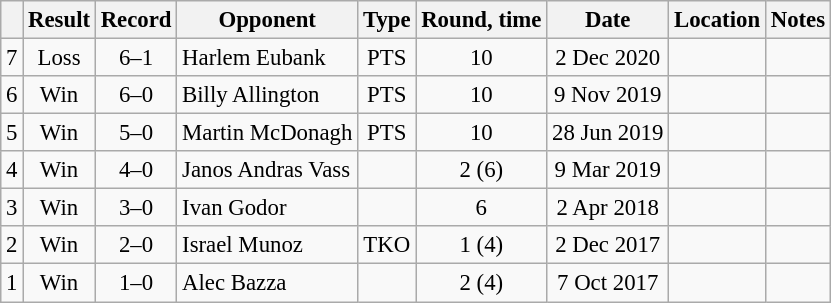<table class="wikitable" style="text-align:center; font-size:95%">
<tr>
<th></th>
<th>Result</th>
<th>Record</th>
<th>Opponent</th>
<th>Type</th>
<th>Round, time</th>
<th>Date</th>
<th>Location</th>
<th>Notes</th>
</tr>
<tr>
<td>7</td>
<td>Loss</td>
<td>6–1</td>
<td align=left> Harlem Eubank</td>
<td>PTS</td>
<td>10</td>
<td>2 Dec 2020</td>
<td align=left> </td>
<td align=left></td>
</tr>
<tr>
<td>6</td>
<td>Win</td>
<td>6–0</td>
<td align=left> Billy Allington</td>
<td>PTS</td>
<td>10</td>
<td>9 Nov 2019</td>
<td align=left> </td>
<td align=left></td>
</tr>
<tr>
<td>5</td>
<td>Win</td>
<td>5–0</td>
<td align=left> Martin McDonagh</td>
<td>PTS</td>
<td>10</td>
<td>28 Jun 2019</td>
<td align=left> </td>
<td></td>
</tr>
<tr>
<td>4</td>
<td>Win</td>
<td>4–0</td>
<td align=left> Janos Andras Vass</td>
<td></td>
<td>2 (6)</td>
<td>9 Mar 2019</td>
<td align=left> </td>
<td></td>
</tr>
<tr>
<td>3</td>
<td>Win</td>
<td>3–0</td>
<td align=left> Ivan Godor</td>
<td></td>
<td>6</td>
<td>2 Apr 2018</td>
<td align=left> </td>
<td></td>
</tr>
<tr>
<td>2</td>
<td>Win</td>
<td>2–0</td>
<td align=left> Israel Munoz</td>
<td>TKO</td>
<td>1 (4)</td>
<td>2 Dec 2017</td>
<td align=left> </td>
<td></td>
</tr>
<tr>
<td>1</td>
<td>Win</td>
<td>1–0</td>
<td align=left> Alec Bazza</td>
<td></td>
<td>2 (4)</td>
<td>7 Oct 2017</td>
<td align=left> </td>
<td></td>
</tr>
</table>
